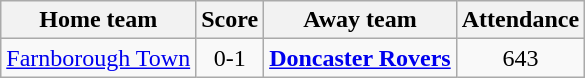<table class="wikitable" style="text-align: center">
<tr>
<th>Home team</th>
<th>Score</th>
<th>Away team</th>
<th>Attendance</th>
</tr>
<tr>
<td><a href='#'>Farnborough Town</a></td>
<td>0-1</td>
<td><strong><a href='#'>Doncaster Rovers</a></strong></td>
<td>643</td>
</tr>
</table>
